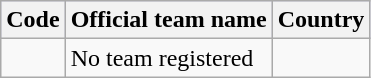<table class="wikitable">
<tr style="background:#ccccff;">
<th>Code</th>
<th>Official team name</th>
<th>Country</th>
</tr>
<tr>
<td></td>
<td>No team registered</td>
<td></td>
</tr>
</table>
